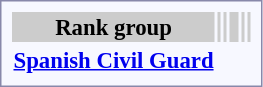<table style="border:1px solid #8888aa; background-color:#f7f8ff; padding:5px; font-size:95%; margin: 0px 12px 12px 0px; text-align:center;">
<tr bgcolor="#CCCCCC">
<th>Rank group</th>
<th></th>
<th></th>
<th colspan=2></th>
<th></th>
<th></th>
</tr>
<tr>
<td rowspan=2><strong> <a href='#'>Spanish Civil Guard</a></strong></td>
<td></td>
<td></td>
<td></td>
<td></td>
<td></td>
<td></td>
</tr>
<tr>
<td></td>
<td></td>
<td></td>
<td></td>
<td></td>
<td></td>
</tr>
</table>
